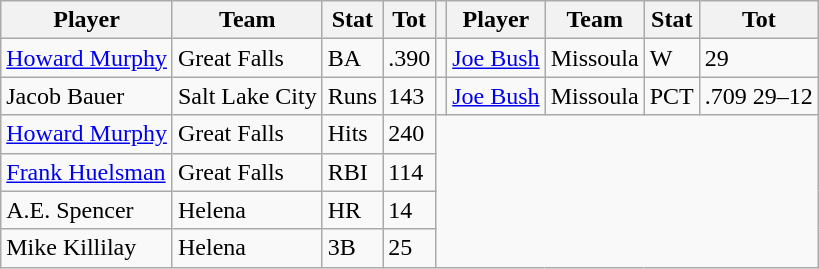<table class="wikitable">
<tr>
<th>Player</th>
<th>Team</th>
<th>Stat</th>
<th>Tot</th>
<th></th>
<th>Player</th>
<th>Team</th>
<th>Stat</th>
<th>Tot</th>
</tr>
<tr>
<td><a href='#'>Howard Murphy</a></td>
<td>Great Falls</td>
<td>BA</td>
<td>.390</td>
<td></td>
<td><a href='#'>Joe Bush</a></td>
<td>Missoula</td>
<td>W</td>
<td>29</td>
</tr>
<tr>
<td>Jacob Bauer</td>
<td>Salt Lake City</td>
<td>Runs</td>
<td>143</td>
<td></td>
<td><a href='#'>Joe Bush</a></td>
<td>Missoula</td>
<td>PCT</td>
<td>.709 29–12</td>
</tr>
<tr>
<td><a href='#'>Howard Murphy</a></td>
<td>Great Falls</td>
<td>Hits</td>
<td>240</td>
</tr>
<tr>
<td><a href='#'>Frank Huelsman</a></td>
<td>Great Falls</td>
<td>RBI</td>
<td>114</td>
</tr>
<tr>
<td>A.E. Spencer</td>
<td>Helena</td>
<td>HR</td>
<td>14</td>
</tr>
<tr>
<td>Mike Killilay</td>
<td>Helena</td>
<td>3B</td>
<td>25</td>
</tr>
</table>
